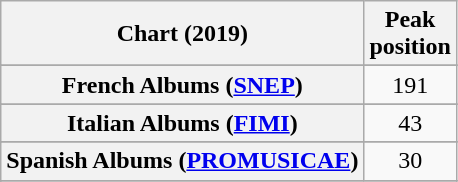<table class="wikitable sortable plainrowheaders" style="text-align:center">
<tr>
<th scope="col">Chart (2019)</th>
<th scope="col">Peak<br>position</th>
</tr>
<tr>
</tr>
<tr>
</tr>
<tr>
</tr>
<tr>
<th scope="row">French Albums (<a href='#'>SNEP</a>)</th>
<td>191</td>
</tr>
<tr>
</tr>
<tr>
</tr>
<tr>
<th scope="row">Italian Albums (<a href='#'>FIMI</a>)</th>
<td>43</td>
</tr>
<tr>
</tr>
<tr>
<th scope="row">Spanish Albums (<a href='#'>PROMUSICAE</a>)</th>
<td>30</td>
</tr>
<tr>
</tr>
<tr>
</tr>
</table>
